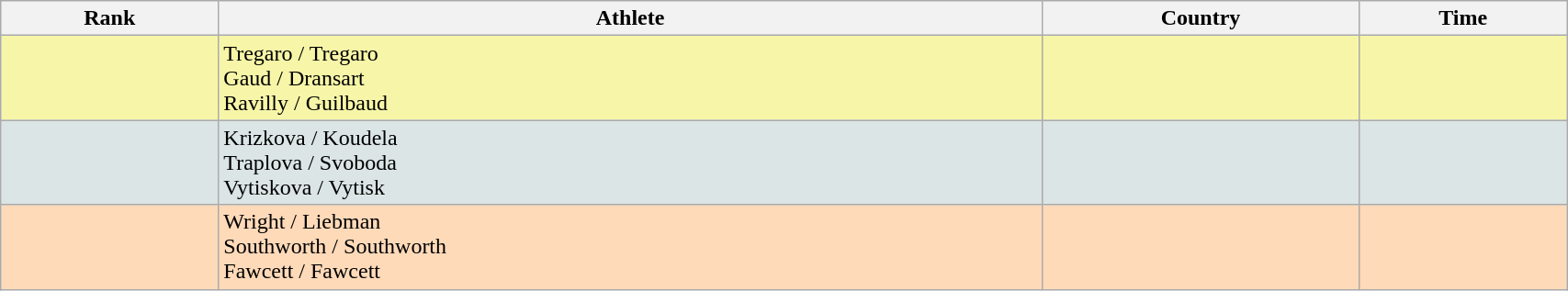<table class="wikitable" width=90% style="font-size:100%; text-align:left;">
<tr>
<th>Rank</th>
<th>Athlete</th>
<th>Country</th>
<th>Time</th>
</tr>
<tr bgcolor="#F7F6A8" >
<td align=center></td>
<td>Tregaro / Tregaro<br>Gaud / Dransart<br>Ravilly / Guilbaud</td>
<td></td>
<td align="right"></td>
</tr>
<tr bgcolor="#DCE5E5">
<td align=center></td>
<td>Krizkova / Koudela<br>Traplova / Svoboda<br>Vytiskova / Vytisk</td>
<td></td>
<td align="right"></td>
</tr>
<tr bgcolor="#FFDAB9">
<td align=center></td>
<td>Wright / Liebman<br>Southworth / Southworth<br>Fawcett / Fawcett</td>
<td></td>
<td align="right"></td>
</tr>
</table>
